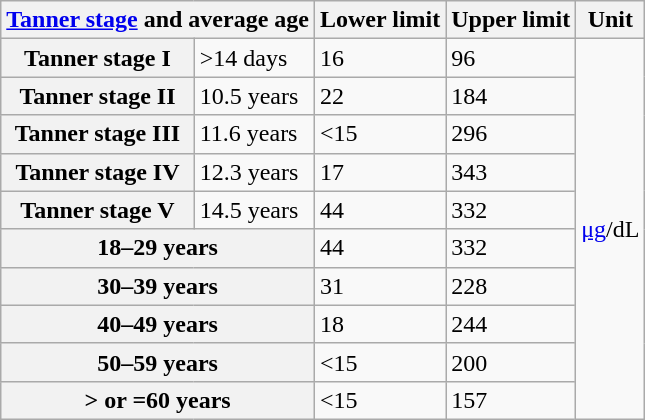<table class="wikitable">
<tr>
<th colspan=2><a href='#'>Tanner stage</a> and average age</th>
<th>Lower limit</th>
<th>Upper limit</th>
<th>Unit</th>
</tr>
<tr>
<th>Tanner stage I</th>
<td>>14 days</td>
<td>16</td>
<td>96</td>
<td rowspan=10><a href='#'>μg</a>/dL</td>
</tr>
<tr>
<th>Tanner stage II</th>
<td>10.5 years</td>
<td>22</td>
<td>184</td>
</tr>
<tr>
<th>Tanner stage III</th>
<td>11.6 years</td>
<td><15</td>
<td>296</td>
</tr>
<tr>
<th>Tanner stage IV</th>
<td>12.3 years</td>
<td>17</td>
<td>343</td>
</tr>
<tr>
<th>Tanner stage V</th>
<td>14.5 years</td>
<td>44</td>
<td>332</td>
</tr>
<tr>
<th colspan=2>18–29 years</th>
<td>44</td>
<td>332</td>
</tr>
<tr>
<th colspan=2>30–39 years</th>
<td>31</td>
<td>228</td>
</tr>
<tr>
<th colspan=2>40–49 years</th>
<td>18</td>
<td>244</td>
</tr>
<tr>
<th colspan=2>50–59 years</th>
<td><15</td>
<td>200</td>
</tr>
<tr>
<th colspan=2>> or =60 years</th>
<td><15</td>
<td>157</td>
</tr>
</table>
